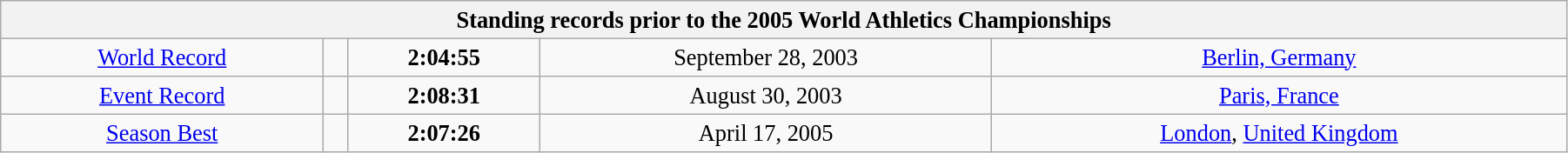<table class="wikitable" style=" text-align:center; font-size:110%;" width="95%">
<tr>
<th colspan="5">Standing records prior to the 2005 World Athletics Championships</th>
</tr>
<tr>
<td><a href='#'>World Record</a></td>
<td></td>
<td><strong>2:04:55</strong></td>
<td>September 28, 2003</td>
<td> <a href='#'>Berlin, Germany</a></td>
</tr>
<tr>
<td><a href='#'>Event Record</a></td>
<td></td>
<td><strong>2:08:31</strong></td>
<td>August 30, 2003</td>
<td> <a href='#'>Paris, France</a></td>
</tr>
<tr>
<td><a href='#'>Season Best</a></td>
<td></td>
<td><strong>2:07:26</strong></td>
<td>April 17, 2005</td>
<td> <a href='#'>London</a>, <a href='#'>United Kingdom</a></td>
</tr>
</table>
